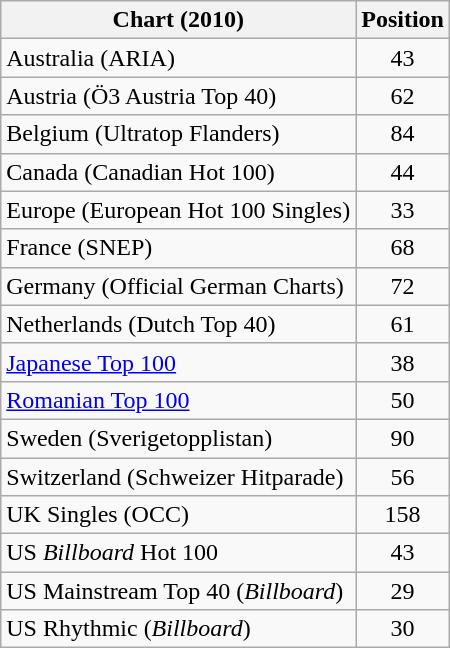<table class="wikitable sortable">
<tr>
<th>Chart (2010)</th>
<th>Position</th>
</tr>
<tr>
<td>Australia (ARIA)</td>
<td style="text-align:center;">43</td>
</tr>
<tr>
<td>Austria (Ö3 Austria Top 40)</td>
<td style="text-align:center;">62</td>
</tr>
<tr>
<td>Belgium (Ultratop Flanders)</td>
<td style="text-align:center;">84</td>
</tr>
<tr>
<td>Canada (Canadian Hot 100)</td>
<td style="text-align:center;">44</td>
</tr>
<tr>
<td>Europe (European Hot 100 Singles)</td>
<td style="text-align:center;">33</td>
</tr>
<tr>
<td>France (SNEP)</td>
<td style="text-align:center;">68</td>
</tr>
<tr>
<td>Germany (Official German Charts)</td>
<td style="text-align:center;">72</td>
</tr>
<tr>
<td>Netherlands (Dutch Top 40)</td>
<td style="text-align:center;">61</td>
</tr>
<tr>
<td><a href='#'>Japanese Top 100</a></td>
<td style="text-align:center;">38</td>
</tr>
<tr>
<td><a href='#'>Romanian Top 100</a></td>
<td style="text-align:center;">50</td>
</tr>
<tr>
<td>Sweden (Sverigetopplistan)</td>
<td style="text-align:center;">90</td>
</tr>
<tr>
<td>Switzerland (Schweizer Hitparade)</td>
<td style="text-align:center;">56</td>
</tr>
<tr>
<td>UK Singles (OCC)</td>
<td style="text-align:center;">158</td>
</tr>
<tr>
<td>US <em>Billboard</em> Hot 100</td>
<td style="text-align:center;">43</td>
</tr>
<tr>
<td>US Mainstream Top 40 (<em>Billboard</em>)</td>
<td style="text-align:center;">29</td>
</tr>
<tr>
<td>US Rhythmic (<em>Billboard</em>)</td>
<td style="text-align:center;">30</td>
</tr>
</table>
